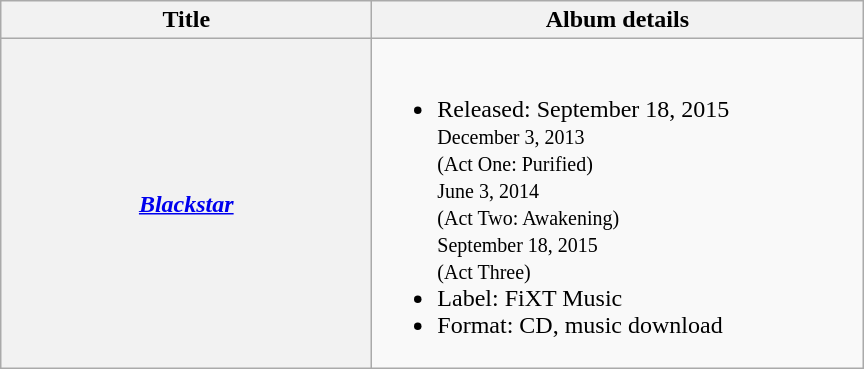<table class="wikitable plainrowheaders">
<tr>
<th style=width:15em;>Title</th>
<th style=width:20em;>Album details</th>
</tr>
<tr>
<th scope="row"><em><a href='#'>Blackstar</a></em></th>
<td><br><ul><li>Released: September 18, 2015 <small><br>December 3, 2013 <br>(Act One: Purified)<br> June 3, 2014 <br>(Act Two: Awakening) <br> September 18, 2015 <br> (Act Three) <br> </small></li><li>Label: FiXT Music</li><li>Format: CD, music download</li></ul></td>
</tr>
</table>
